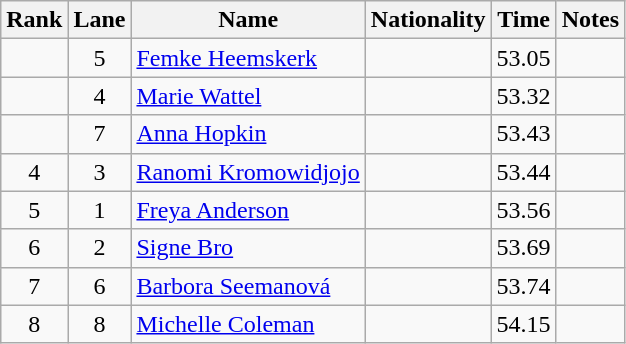<table class="wikitable sortable" style="text-align:center">
<tr>
<th>Rank</th>
<th>Lane</th>
<th>Name</th>
<th>Nationality</th>
<th>Time</th>
<th>Notes</th>
</tr>
<tr>
<td></td>
<td>5</td>
<td align=left><a href='#'>Femke Heemskerk</a></td>
<td align=left></td>
<td>53.05</td>
<td></td>
</tr>
<tr>
<td></td>
<td>4</td>
<td align=left><a href='#'>Marie Wattel</a></td>
<td align=left></td>
<td>53.32</td>
<td></td>
</tr>
<tr>
<td></td>
<td>7</td>
<td align=left><a href='#'>Anna Hopkin</a></td>
<td align=left></td>
<td>53.43</td>
<td></td>
</tr>
<tr>
<td>4</td>
<td>3</td>
<td align=left><a href='#'>Ranomi Kromowidjojo</a></td>
<td align=left></td>
<td>53.44</td>
<td></td>
</tr>
<tr>
<td>5</td>
<td>1</td>
<td align=left><a href='#'>Freya Anderson</a></td>
<td align=left></td>
<td>53.56</td>
<td></td>
</tr>
<tr>
<td>6</td>
<td>2</td>
<td align=left><a href='#'>Signe Bro</a></td>
<td align=left></td>
<td>53.69</td>
<td></td>
</tr>
<tr>
<td>7</td>
<td>6</td>
<td align=left><a href='#'>Barbora Seemanová</a></td>
<td align=left></td>
<td>53.74</td>
<td></td>
</tr>
<tr>
<td>8</td>
<td>8</td>
<td align=left><a href='#'>Michelle Coleman</a></td>
<td align=left></td>
<td>54.15</td>
<td></td>
</tr>
</table>
